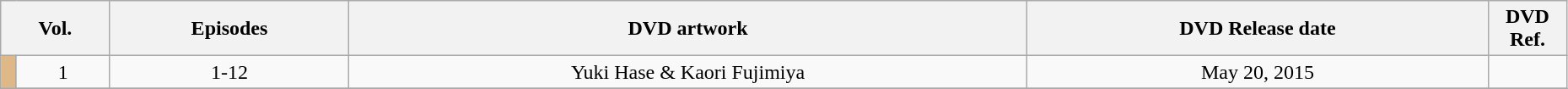<table class="wikitable" style="text-align: center; width: 98%;">
<tr>
<th colspan="2">Vol.</th>
<th>Episodes</th>
<th>DVD artwork</th>
<th>DVD Release date</th>
<th width="5%">DVD Ref.</th>
</tr>
<tr>
<td width="1%" style="background: BurlyWood;"></td>
<td>1</td>
<td>1-12</td>
<td>Yuki Hase & Kaori Fujimiya</td>
<td>May 20, 2015</td>
<td></td>
</tr>
<tr>
</tr>
</table>
